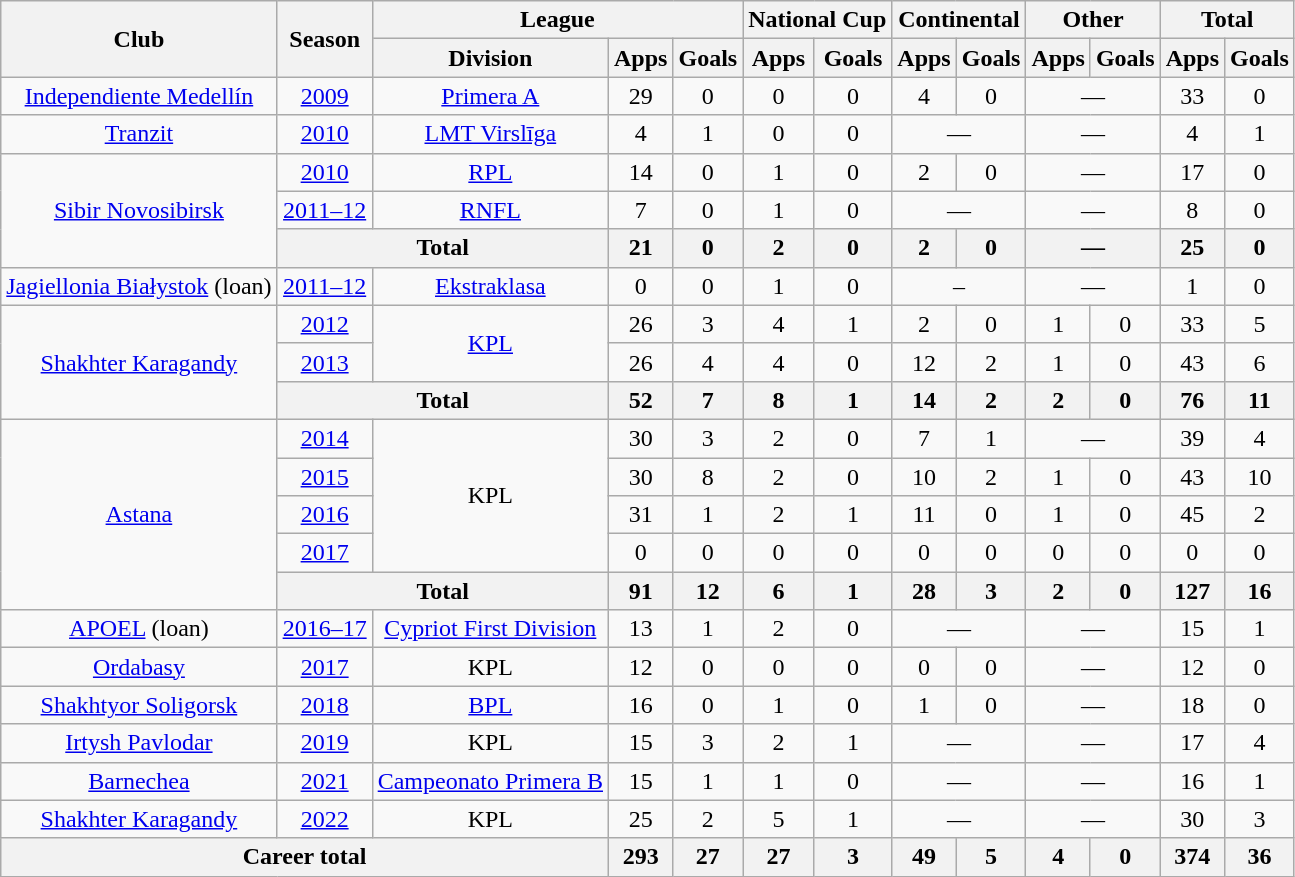<table class="wikitable" style="text-align: center;">
<tr>
<th rowspan="2">Club</th>
<th rowspan="2">Season</th>
<th colspan="3">League</th>
<th colspan="2">National Cup</th>
<th colspan="2">Continental</th>
<th colspan="2">Other</th>
<th colspan="2">Total</th>
</tr>
<tr>
<th>Division</th>
<th>Apps</th>
<th>Goals</th>
<th>Apps</th>
<th>Goals</th>
<th>Apps</th>
<th>Goals</th>
<th>Apps</th>
<th>Goals</th>
<th>Apps</th>
<th>Goals</th>
</tr>
<tr>
<td valign="center"><a href='#'>Independiente Medellín</a></td>
<td><a href='#'>2009</a></td>
<td><a href='#'>Primera A</a></td>
<td>29</td>
<td>0</td>
<td>0</td>
<td>0</td>
<td>4</td>
<td>0</td>
<td colspan="2">—</td>
<td>33</td>
<td>0</td>
</tr>
<tr>
<td valign="center"><a href='#'>Tranzit</a></td>
<td><a href='#'>2010</a></td>
<td><a href='#'>LMT Virslīga</a></td>
<td>4</td>
<td>1</td>
<td>0</td>
<td>0</td>
<td colspan="2">—</td>
<td colspan="2">—</td>
<td>4</td>
<td>1</td>
</tr>
<tr>
<td rowspan="3" valign="center"><a href='#'>Sibir Novosibirsk</a></td>
<td><a href='#'>2010</a></td>
<td><a href='#'>RPL</a></td>
<td>14</td>
<td>0</td>
<td>1</td>
<td>0</td>
<td>2</td>
<td>0</td>
<td colspan="2">—</td>
<td>17</td>
<td>0</td>
</tr>
<tr>
<td><a href='#'>2011–12</a></td>
<td><a href='#'>RNFL</a></td>
<td>7</td>
<td>0</td>
<td>1</td>
<td>0</td>
<td colspan="2">—</td>
<td colspan="2">—</td>
<td>8</td>
<td>0</td>
</tr>
<tr>
<th colspan="2">Total</th>
<th>21</th>
<th>0</th>
<th>2</th>
<th>0</th>
<th>2</th>
<th>0</th>
<th colspan="2">—</th>
<th>25</th>
<th>0</th>
</tr>
<tr>
<td valign="center"><a href='#'>Jagiellonia Białystok</a> (loan)</td>
<td><a href='#'>2011–12</a></td>
<td><a href='#'>Ekstraklasa</a></td>
<td>0</td>
<td>0</td>
<td>1</td>
<td>0</td>
<td colspan="2">–</td>
<td colspan="2">—</td>
<td>1</td>
<td>0</td>
</tr>
<tr>
<td rowspan="3" valign="center"><a href='#'>Shakhter Karagandy</a></td>
<td><a href='#'>2012</a></td>
<td rowspan="2" valign="center"><a href='#'>KPL</a></td>
<td>26</td>
<td>3</td>
<td>4</td>
<td>1</td>
<td>2</td>
<td>0</td>
<td>1</td>
<td>0</td>
<td>33</td>
<td>5</td>
</tr>
<tr>
<td><a href='#'>2013</a></td>
<td>26</td>
<td>4</td>
<td>4</td>
<td>0</td>
<td>12</td>
<td>2</td>
<td>1</td>
<td>0</td>
<td>43</td>
<td>6</td>
</tr>
<tr>
<th colspan="2">Total</th>
<th>52</th>
<th>7</th>
<th>8</th>
<th>1</th>
<th>14</th>
<th>2</th>
<th>2</th>
<th>0</th>
<th>76</th>
<th>11</th>
</tr>
<tr>
<td rowspan="5" valign="center"><a href='#'>Astana</a></td>
<td><a href='#'>2014</a></td>
<td rowspan="4" valign="center">KPL</td>
<td>30</td>
<td>3</td>
<td>2</td>
<td>0</td>
<td>7</td>
<td>1</td>
<td colspan="2">—</td>
<td>39</td>
<td>4</td>
</tr>
<tr>
<td><a href='#'>2015</a></td>
<td>30</td>
<td>8</td>
<td>2</td>
<td>0</td>
<td>10</td>
<td>2</td>
<td>1</td>
<td>0</td>
<td>43</td>
<td>10</td>
</tr>
<tr>
<td><a href='#'>2016</a></td>
<td>31</td>
<td>1</td>
<td>2</td>
<td>1</td>
<td>11</td>
<td>0</td>
<td>1</td>
<td>0</td>
<td>45</td>
<td>2</td>
</tr>
<tr>
<td><a href='#'>2017</a></td>
<td>0</td>
<td>0</td>
<td>0</td>
<td>0</td>
<td>0</td>
<td>0</td>
<td>0</td>
<td>0</td>
<td>0</td>
<td>0</td>
</tr>
<tr>
<th colspan="2">Total</th>
<th>91</th>
<th>12</th>
<th>6</th>
<th>1</th>
<th>28</th>
<th>3</th>
<th>2</th>
<th>0</th>
<th>127</th>
<th>16</th>
</tr>
<tr>
<td valign="center"><a href='#'>APOEL</a> (loan)</td>
<td><a href='#'>2016–17</a></td>
<td><a href='#'>Cypriot First Division</a></td>
<td>13</td>
<td>1</td>
<td>2</td>
<td>0</td>
<td colspan="2">—</td>
<td colspan="2">—</td>
<td>15</td>
<td>1</td>
</tr>
<tr>
<td valign="center"><a href='#'>Ordabasy</a></td>
<td><a href='#'>2017</a></td>
<td>KPL</td>
<td>12</td>
<td>0</td>
<td>0</td>
<td>0</td>
<td>0</td>
<td>0</td>
<td colspan="2">—</td>
<td>12</td>
<td>0</td>
</tr>
<tr>
<td valign="center"><a href='#'>Shakhtyor Soligorsk</a></td>
<td><a href='#'>2018</a></td>
<td><a href='#'>BPL</a></td>
<td>16</td>
<td>0</td>
<td>1</td>
<td>0</td>
<td>1</td>
<td>0</td>
<td colspan="2">—</td>
<td>18</td>
<td>0</td>
</tr>
<tr>
<td><a href='#'>Irtysh Pavlodar</a></td>
<td><a href='#'>2019</a></td>
<td>KPL</td>
<td>15</td>
<td>3</td>
<td>2</td>
<td>1</td>
<td colspan="2">—</td>
<td colspan="2">—</td>
<td>17</td>
<td>4</td>
</tr>
<tr>
<td><a href='#'>Barnechea</a></td>
<td><a href='#'>2021</a></td>
<td><a href='#'>Campeonato Primera B</a></td>
<td>15</td>
<td>1</td>
<td>1</td>
<td>0</td>
<td colspan="2">—</td>
<td colspan="2">—</td>
<td>16</td>
<td>1</td>
</tr>
<tr>
<td><a href='#'>Shakhter Karagandy</a></td>
<td><a href='#'>2022</a></td>
<td>KPL</td>
<td>25</td>
<td>2</td>
<td>5</td>
<td>1</td>
<td colspan="2">—</td>
<td colspan="2">—</td>
<td>30</td>
<td>3</td>
</tr>
<tr>
<th colspan="3">Career total</th>
<th>293</th>
<th>27</th>
<th>27</th>
<th>3</th>
<th>49</th>
<th>5</th>
<th>4</th>
<th>0</th>
<th>374</th>
<th>36</th>
</tr>
</table>
